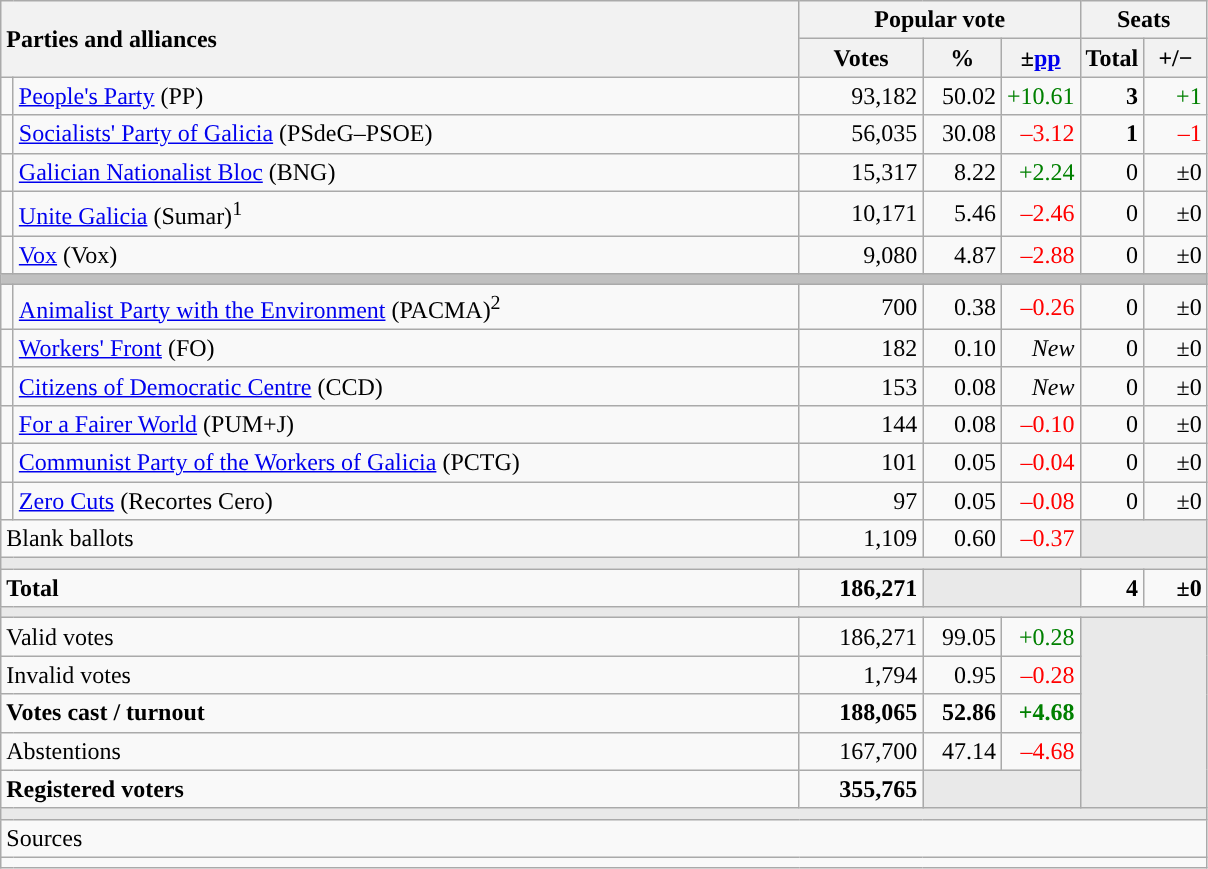<table class="wikitable" style="text-align:right;">
<tr>
<th style="text-align:left;" rowspan="2" colspan="2" width="525">Parties and alliances</th>
<th colspan="3">Popular vote</th>
<th colspan="2">Seats</th>
</tr>
<tr>
<th width="75">Votes</th>
<th width="45">%</th>
<th width="45">±<a href='#'>pp</a></th>
<th width="35">Total</th>
<th width="35">+/−</th>
</tr>
<tr>
<td width="1" style="color:inherit;background:"></td>
<td align="left"><a href='#'>People's Party</a> (PP)</td>
<td>93,182</td>
<td>50.02</td>
<td style="color:green;">+10.61</td>
<td><strong>3</strong></td>
<td style="color:green;">+1</td>
</tr>
<tr>
<td style="color:inherit;background:"></td>
<td align="left"><a href='#'>Socialists' Party of Galicia</a> (PSdeG–PSOE)</td>
<td>56,035</td>
<td>30.08</td>
<td style="color:red;">–3.12</td>
<td><strong>1</strong></td>
<td style="color:red;">–1</td>
</tr>
<tr>
<td style="color:inherit;background:"></td>
<td align="left"><a href='#'>Galician Nationalist Bloc</a> (BNG)</td>
<td>15,317</td>
<td>8.22</td>
<td style="color:green;">+2.24</td>
<td>0</td>
<td>±0</td>
</tr>
<tr>
<td style="color:inherit;background:"></td>
<td align="left"><a href='#'>Unite Galicia</a> (Sumar)<sup>1</sup></td>
<td>10,171</td>
<td>5.46</td>
<td style="color:red;">–2.46</td>
<td>0</td>
<td>±0</td>
</tr>
<tr>
<td style="color:inherit;background:"></td>
<td align="left"><a href='#'>Vox</a> (Vox)</td>
<td>9,080</td>
<td>4.87</td>
<td style="color:red;">–2.88</td>
<td>0</td>
<td>±0</td>
</tr>
<tr>
<td colspan="7" bgcolor="#C0C0C0"></td>
</tr>
<tr>
<td style="color:inherit;background:"></td>
<td align="left"><a href='#'>Animalist Party with the Environment</a> (PACMA)<sup>2</sup></td>
<td>700</td>
<td>0.38</td>
<td style="color:red;">–0.26</td>
<td>0</td>
<td>±0</td>
</tr>
<tr>
<td style="color:inherit;background:"></td>
<td align="left"><a href='#'>Workers' Front</a> (FO)</td>
<td>182</td>
<td>0.10</td>
<td><em>New</em></td>
<td>0</td>
<td>±0</td>
</tr>
<tr>
<td style="color:inherit;background:"></td>
<td align="left"><a href='#'>Citizens of Democratic Centre</a> (CCD)</td>
<td>153</td>
<td>0.08</td>
<td><em>New</em></td>
<td>0</td>
<td>±0</td>
</tr>
<tr>
<td style="color:inherit;background:"></td>
<td align="left"><a href='#'>For a Fairer World</a> (PUM+J)</td>
<td>144</td>
<td>0.08</td>
<td style="color:red;">–0.10</td>
<td>0</td>
<td>±0</td>
</tr>
<tr>
<td style="color:inherit;background:"></td>
<td align="left"><a href='#'>Communist Party of the Workers of Galicia</a> (PCTG)</td>
<td>101</td>
<td>0.05</td>
<td style="color:red;">–0.04</td>
<td>0</td>
<td>±0</td>
</tr>
<tr>
<td style="color:inherit;background:"></td>
<td align="left"><a href='#'>Zero Cuts</a> (Recortes Cero)</td>
<td>97</td>
<td>0.05</td>
<td style="color:red;">–0.08</td>
<td>0</td>
<td>±0</td>
</tr>
<tr>
<td align="left" colspan="2">Blank ballots</td>
<td>1,109</td>
<td>0.60</td>
<td style="color:red;">–0.37</td>
<td bgcolor="#E9E9E9" colspan="2"></td>
</tr>
<tr>
<td colspan="7" bgcolor="#E9E9E9"></td>
</tr>
<tr style="font-weight:bold;">
<td align="left" colspan="2">Total</td>
<td>186,271</td>
<td bgcolor="#E9E9E9" colspan="2"></td>
<td>4</td>
<td>±0</td>
</tr>
<tr>
<td colspan="7" bgcolor="#E9E9E9"></td>
</tr>
<tr>
<td align="left" colspan="2">Valid votes</td>
<td>186,271</td>
<td>99.05</td>
<td style="color:green;">+0.28</td>
<td bgcolor="#E9E9E9" colspan="2" rowspan="5"></td>
</tr>
<tr>
<td align="left" colspan="2">Invalid votes</td>
<td>1,794</td>
<td>0.95</td>
<td style="color:red;">–0.28</td>
</tr>
<tr style="font-weight:bold;">
<td align="left" colspan="2">Votes cast / turnout</td>
<td>188,065</td>
<td>52.86</td>
<td style="color:green;">+4.68</td>
</tr>
<tr>
<td align="left" colspan="2">Abstentions</td>
<td>167,700</td>
<td>47.14</td>
<td style="color:red;">–4.68</td>
</tr>
<tr style="font-weight:bold;">
<td align="left" colspan="2">Registered voters</td>
<td>355,765</td>
<td bgcolor="#E9E9E9" colspan="2"></td>
</tr>
<tr>
<td colspan="7" bgcolor="#E9E9E9"></td>
</tr>
<tr>
<td align="left" colspan="7">Sources</td>
</tr>
<tr>
<td colspan="7" style="text-align:left; max-width:790px;"></td>
</tr>
</table>
